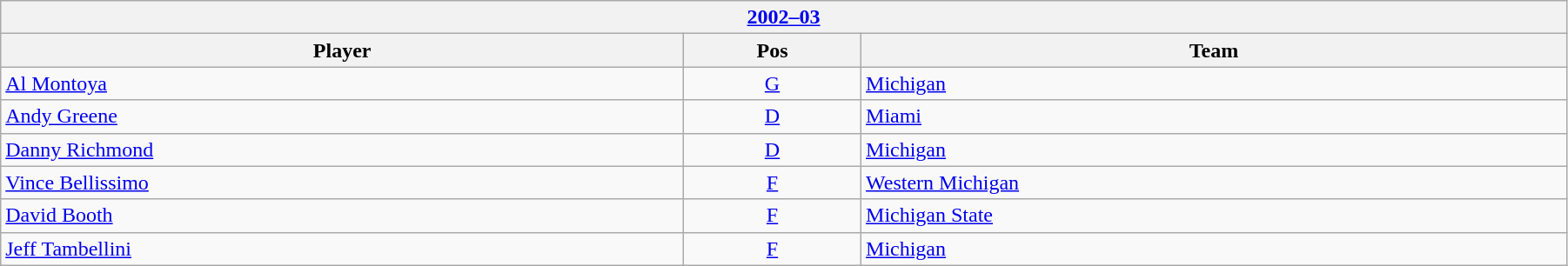<table class="wikitable" width=95%>
<tr>
<th colspan=3><a href='#'>2002–03</a></th>
</tr>
<tr>
<th>Player</th>
<th>Pos</th>
<th>Team</th>
</tr>
<tr>
<td><a href='#'>Al Montoya</a></td>
<td style="text-align:center;"><a href='#'>G</a></td>
<td><a href='#'>Michigan</a></td>
</tr>
<tr>
<td><a href='#'>Andy Greene</a></td>
<td style="text-align:center;"><a href='#'>D</a></td>
<td><a href='#'>Miami</a></td>
</tr>
<tr>
<td><a href='#'>Danny Richmond</a></td>
<td style="text-align:center;"><a href='#'>D</a></td>
<td><a href='#'>Michigan</a></td>
</tr>
<tr>
<td><a href='#'>Vince Bellissimo</a></td>
<td style="text-align:center;"><a href='#'>F</a></td>
<td><a href='#'>Western Michigan</a></td>
</tr>
<tr>
<td><a href='#'>David Booth</a></td>
<td style="text-align:center;"><a href='#'>F</a></td>
<td><a href='#'>Michigan State</a></td>
</tr>
<tr>
<td><a href='#'>Jeff Tambellini</a></td>
<td style="text-align:center;"><a href='#'>F</a></td>
<td><a href='#'>Michigan</a></td>
</tr>
</table>
